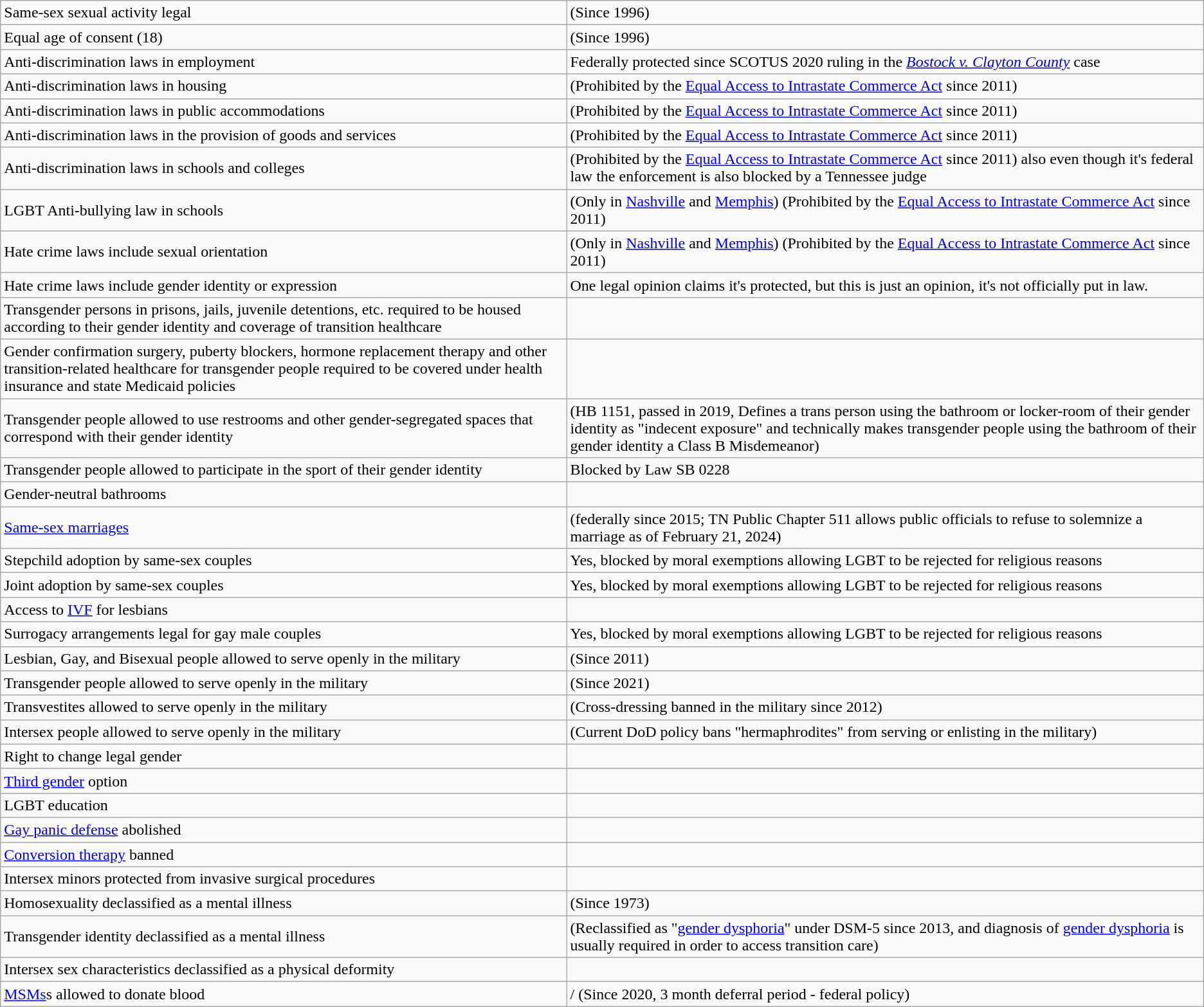<table class="wikitable">
<tr>
<td>Same-sex sexual activity legal</td>
<td> (Since 1996)</td>
</tr>
<tr>
<td>Equal age of consent (18)</td>
<td> (Since 1996)</td>
</tr>
<tr>
<td>Anti-discrimination laws in employment</td>
<td> Federally protected since SCOTUS 2020 ruling in the <em><a href='#'>Bostock v. Clayton County</a></em> case</td>
</tr>
<tr>
<td>Anti-discrimination laws in housing</td>
<td> (Prohibited by the <a href='#'>Equal Access to Intrastate Commerce Act</a> since 2011)</td>
</tr>
<tr>
<td>Anti-discrimination laws in public accommodations</td>
<td> (Prohibited by the <a href='#'>Equal Access to Intrastate Commerce Act</a> since 2011)</td>
</tr>
<tr>
<td>Anti-discrimination laws in the provision of goods and services</td>
<td> (Prohibited by the <a href='#'>Equal Access to Intrastate Commerce Act</a> since 2011)</td>
</tr>
<tr>
<td>Anti-discrimination laws in schools and colleges</td>
<td> (Prohibited by the <a href='#'>Equal Access to Intrastate Commerce Act</a> since 2011) also even though it's federal law the enforcement is also blocked by a Tennessee judge</td>
</tr>
<tr>
<td>LGBT Anti-bullying law in schools</td>
<td> (Only in <a href='#'>Nashville</a> and <a href='#'>Memphis</a>) (Prohibited by the <a href='#'>Equal Access to Intrastate Commerce Act</a> since 2011)</td>
</tr>
<tr>
<td>Hate crime laws include sexual orientation</td>
<td> (Only in <a href='#'>Nashville</a> and <a href='#'>Memphis</a>) (Prohibited by the <a href='#'>Equal Access to Intrastate Commerce Act</a> since 2011)</td>
</tr>
<tr>
<td>Hate crime laws include gender identity or expression</td>
<td> One legal opinion claims it's protected, but this is just an opinion, it's not officially put in law.</td>
</tr>
<tr>
<td>Transgender persons in prisons, jails, juvenile detentions, etc. required to be housed according to their gender identity and coverage of transition healthcare</td>
<td></td>
</tr>
<tr>
<td>Gender confirmation surgery, puberty blockers, hormone replacement therapy and other transition-related healthcare for transgender people required to be covered under health insurance and state Medicaid policies</td>
<td></td>
</tr>
<tr>
<td>Transgender people allowed to use restrooms and other gender-segregated spaces that correspond with their gender identity</td>
<td> (HB 1151, passed in 2019, Defines a trans person using the bathroom or locker-room of their gender identity as "indecent exposure" and technically makes transgender people using the bathroom of their gender identity a Class B Misdemeanor)</td>
</tr>
<tr>
<td>Transgender people allowed to participate in the sport of their gender identity</td>
<td> Blocked by Law SB 0228 </td>
</tr>
<tr>
<td>Gender-neutral bathrooms</td>
<td></td>
</tr>
<tr>
<td><a href='#'>Same-sex marriages</a></td>
<td> (federally since 2015; TN Public Chapter 511 allows public officials to refuse to solemnize a marriage as of February 21, 2024)</td>
</tr>
<tr>
<td>Stepchild adoption by same-sex couples</td>
<td> Yes, blocked by moral exemptions allowing LGBT to be rejected for religious reasons</td>
</tr>
<tr>
<td>Joint adoption by same-sex couples</td>
<td> Yes, blocked by moral exemptions allowing LGBT to be rejected for religious reasons</td>
</tr>
<tr>
<td>Access to <a href='#'>IVF</a> for lesbians</td>
<td></td>
</tr>
<tr>
<td>Surrogacy arrangements legal for gay male couples</td>
<td> Yes, blocked by moral exemptions allowing LGBT to be rejected for religious reasons</td>
</tr>
<tr>
<td>Lesbian, Gay, and Bisexual people allowed to serve openly in the military</td>
<td> (Since 2011)</td>
</tr>
<tr>
<td>Transgender people allowed to serve openly in the military</td>
<td> (Since 2021)</td>
</tr>
<tr>
<td>Transvestites allowed to serve openly in the military</td>
<td> (Cross-dressing banned in the military since 2012)</td>
</tr>
<tr>
<td>Intersex people allowed to serve openly in the military</td>
<td> (Current DoD policy bans "hermaphrodites" from serving or enlisting in the military)</td>
</tr>
<tr>
<td>Right to change legal gender</td>
<td></td>
</tr>
<tr>
<td><a href='#'>Third gender</a> option</td>
<td></td>
</tr>
<tr>
<td>LGBT education</td>
<td></td>
</tr>
<tr>
<td><a href='#'>Gay panic defense</a> abolished</td>
<td></td>
</tr>
<tr>
<td><a href='#'>Conversion therapy</a> banned</td>
<td></td>
</tr>
<tr>
<td>Intersex minors protected from invasive surgical procedures</td>
<td></td>
</tr>
<tr>
<td>Homosexuality declassified as a mental illness</td>
<td> (Since 1973)</td>
</tr>
<tr>
<td>Transgender identity declassified as a mental illness</td>
<td> (Reclassified as "<a href='#'>gender dysphoria</a>" under DSM-5 since 2013, and diagnosis of <a href='#'>gender dysphoria</a> is usually required in order to access transition care)</td>
</tr>
<tr>
<td>Intersex sex characteristics declassified as a physical deformity</td>
<td></td>
</tr>
<tr>
<td><a href='#'>MSMs</a>s allowed to donate blood</td>
<td>/ (Since 2020, 3 month deferral period - federal policy)</td>
</tr>
</table>
